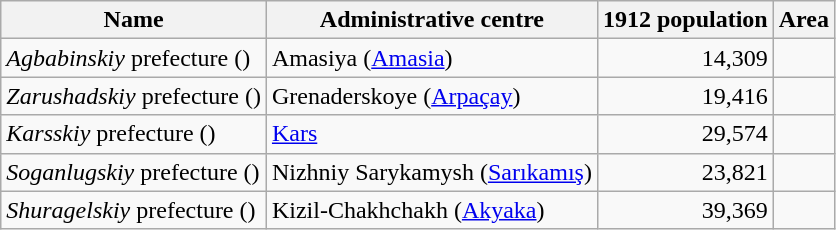<table class="wikitable sortable">
<tr>
<th>Name</th>
<th>Administrative centre</th>
<th>1912 population</th>
<th>Area</th>
</tr>
<tr>
<td><em>Agbabinskiy</em> prefecture ()</td>
<td>Amasiya (<a href='#'>Amasia</a>)</td>
<td align="right">14,309</td>
<td></td>
</tr>
<tr>
<td><em>Zarushadskiy</em> prefecture ()</td>
<td>Grenaderskoye (<a href='#'>Arpaçay</a>)</td>
<td align="right">19,416</td>
<td></td>
</tr>
<tr>
<td><em>Karsskiy</em> prefecture ()</td>
<td><a href='#'>Kars</a></td>
<td align="right">29,574</td>
<td></td>
</tr>
<tr>
<td><em>Soganlugskiy</em> prefecture ()</td>
<td>Nizhniy Sarykamysh (<a href='#'>Sarıkamış</a>)</td>
<td align="right">23,821</td>
<td></td>
</tr>
<tr>
<td><em>Shuragelskiy</em> prefecture ()</td>
<td>Kizil-Chakhchakh (<a href='#'>Akyaka</a>)</td>
<td align="right">39,369</td>
<td></td>
</tr>
</table>
